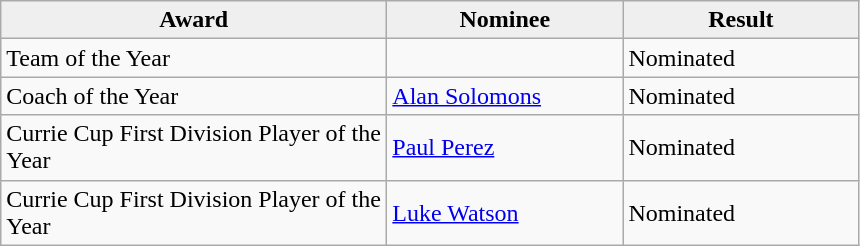<table class="wikitable" style="text-align: left;">
<tr>
<th style="background:#efefef; width:250px;">Award</th>
<th style="background:#efefef; width:150px;">Nominee</th>
<th style="background:#efefef; width:150px;">Result</th>
</tr>
<tr>
<td>Team of the Year</td>
<td></td>
<td>Nominated</td>
</tr>
<tr>
<td>Coach of the Year</td>
<td><a href='#'>Alan Solomons</a></td>
<td>Nominated</td>
</tr>
<tr>
<td>Currie Cup First Division Player of the Year</td>
<td><a href='#'>Paul Perez</a></td>
<td>Nominated</td>
</tr>
<tr>
<td>Currie Cup First Division Player of the Year</td>
<td><a href='#'>Luke Watson</a></td>
<td>Nominated</td>
</tr>
</table>
